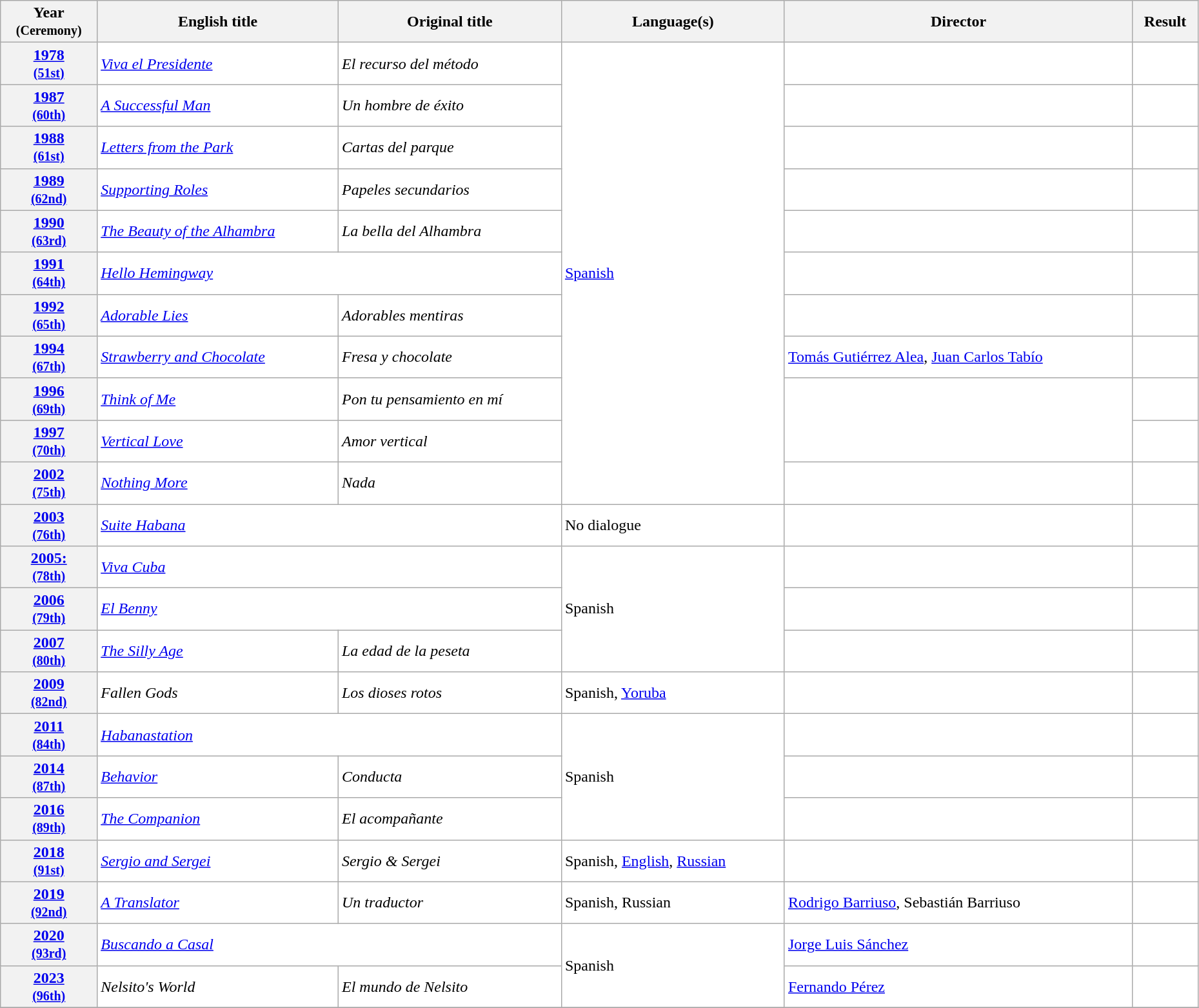<table class="wikitable sortable" width="98%" style="background:#ffffff;">
<tr>
<th>Year<br><small>(Ceremony)</small></th>
<th>English title</th>
<th>Original title</th>
<th>Language(s)</th>
<th>Director</th>
<th>Result</th>
</tr>
<tr>
<th align="center"><a href='#'>1978</a><br><small><a href='#'>(51st)</a></small></th>
<td><em><a href='#'>Viva el Presidente</a></em></td>
<td><em>El recurso del método</em></td>
<td rowspan="11"><a href='#'>Spanish</a></td>
<td></td>
<td></td>
</tr>
<tr>
<th align="center"><a href='#'>1987</a><br><small><a href='#'>(60th)</a></small></th>
<td><em><a href='#'>A Successful Man</a></em></td>
<td><em>Un hombre de éxito</em></td>
<td></td>
<td></td>
</tr>
<tr>
<th align="center"><a href='#'>1988</a><br><small><a href='#'>(61st)</a></small></th>
<td><em><a href='#'>Letters from the Park</a></em></td>
<td><em>Cartas del parque</em></td>
<td></td>
<td></td>
</tr>
<tr>
<th align="center"><a href='#'>1989</a><br><small><a href='#'>(62nd)</a></small></th>
<td><em><a href='#'>Supporting Roles</a></em></td>
<td><em>Papeles secundarios</em></td>
<td></td>
<td></td>
</tr>
<tr>
<th align="center"><a href='#'>1990</a><br><small><a href='#'>(63rd)</a></small></th>
<td><em><a href='#'>The Beauty of the Alhambra</a></em></td>
<td><em>La bella del Alhambra</em></td>
<td></td>
<td></td>
</tr>
<tr>
<th align="center"><a href='#'>1991</a><br><small><a href='#'>(64th)</a></small></th>
<td colspan="2"><em><a href='#'>Hello Hemingway</a></em></td>
<td></td>
<td></td>
</tr>
<tr>
<th align="center"><a href='#'>1992</a><br><small><a href='#'>(65th)</a></small></th>
<td><em><a href='#'>Adorable Lies</a></em></td>
<td><em>Adorables mentiras</em></td>
<td></td>
<td></td>
</tr>
<tr>
<th align="center"><a href='#'>1994</a><br><small><a href='#'>(67th)</a></small></th>
<td><em><a href='#'>Strawberry and Chocolate</a></em></td>
<td><em>Fresa y chocolate</em></td>
<td><a href='#'>Tomás Gutiérrez Alea</a>, <a href='#'>Juan Carlos Tabío</a></td>
<td></td>
</tr>
<tr>
<th align="center"><a href='#'>1996</a><br><small><a href='#'>(69th)</a></small></th>
<td><em><a href='#'>Think of Me</a></em></td>
<td><em>Pon tu pensamiento en mí</em></td>
<td rowspan="2"></td>
<td></td>
</tr>
<tr>
<th align="center"><a href='#'>1997</a><br><small><a href='#'>(70th)</a></small></th>
<td><em><a href='#'>Vertical Love</a></em></td>
<td><em>Amor vertical</em></td>
<td></td>
</tr>
<tr>
<th align="center"><a href='#'>2002</a><br><small><a href='#'>(75th)</a></small></th>
<td><em><a href='#'>Nothing More</a></em></td>
<td><em>Nada</em></td>
<td></td>
<td></td>
</tr>
<tr>
<th align="center"><a href='#'>2003</a><br><small><a href='#'>(76th)</a></small></th>
<td colspan="2"><em><a href='#'>Suite Habana</a></em></td>
<td>No dialogue</td>
<td></td>
<td></td>
</tr>
<tr>
<th align="center"><a href='#'>2005:</a><br><small><a href='#'>(78th)</a></small></th>
<td colspan="2"><em><a href='#'>Viva Cuba</a></em></td>
<td rowspan="3">Spanish</td>
<td></td>
<td></td>
</tr>
<tr>
<th align="center"><a href='#'>2006</a><br><small><a href='#'>(79th)</a></small></th>
<td colspan="2"><em><a href='#'>El Benny</a></em></td>
<td></td>
<td></td>
</tr>
<tr>
<th align="center"><a href='#'>2007</a><br><small><a href='#'>(80th)</a></small></th>
<td><em><a href='#'>The Silly Age</a></em></td>
<td><em>La edad de la peseta</em></td>
<td></td>
<td></td>
</tr>
<tr>
<th align="center"><a href='#'>2009</a><br><small><a href='#'>(82nd)</a></small></th>
<td><em>Fallen Gods</em></td>
<td><em>Los dioses rotos</em></td>
<td>Spanish, <a href='#'>Yoruba</a></td>
<td></td>
<td></td>
</tr>
<tr>
<th align="center"><a href='#'>2011</a><br><small><a href='#'>(84th)</a></small></th>
<td colspan="2"><em><a href='#'>Habanastation</a></em></td>
<td rowspan="3">Spanish</td>
<td></td>
<td></td>
</tr>
<tr>
<th align="center"><a href='#'>2014</a><br><small><a href='#'>(87th)</a></small></th>
<td><em><a href='#'>Behavior</a></em></td>
<td><em>Conducta</em></td>
<td></td>
<td></td>
</tr>
<tr>
<th align="center"><a href='#'>2016</a><br><small><a href='#'>(89th)</a></small></th>
<td><em><a href='#'>The Companion</a></em></td>
<td><em>El acompañante</em></td>
<td></td>
<td></td>
</tr>
<tr>
<th align="center"><a href='#'>2018</a><br><small><a href='#'>(91st)</a></small></th>
<td><em><a href='#'>Sergio and Sergei</a></em></td>
<td><em>Sergio & Sergei</em></td>
<td>Spanish, <a href='#'>English</a>, <a href='#'>Russian</a></td>
<td></td>
<td></td>
</tr>
<tr>
<th align="center"><a href='#'>2019</a><br><small><a href='#'>(92nd)</a></small></th>
<td><em><a href='#'>A Translator</a></em></td>
<td><em>Un traductor</em></td>
<td>Spanish, Russian</td>
<td><a href='#'>Rodrigo Barriuso</a>, Sebastián Barriuso</td>
<td></td>
</tr>
<tr>
<th align="center"><a href='#'>2020</a><br><small><a href='#'>(93rd)</a></small></th>
<td colspan="2"><em><a href='#'>Buscando a Casal</a></em></td>
<td rowspan="2">Spanish</td>
<td><a href='#'>Jorge Luis Sánchez</a></td>
<td></td>
</tr>
<tr>
<th align="center"><a href='#'>2023</a><br><small><a href='#'>(96th)</a></small></th>
<td><em>Nelsito's World</em></td>
<td><em>El mundo de Nelsito</em></td>
<td data-sort-value="Pérez, Fernando"><a href='#'>Fernando Pérez</a></td>
<td></td>
</tr>
<tr>
</tr>
</table>
